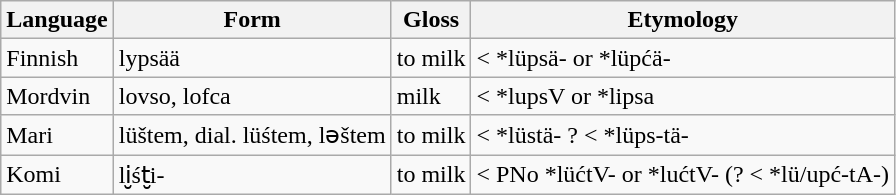<table class="wikitable">
<tr>
<th>Language</th>
<th>Form</th>
<th>Gloss</th>
<th>Etymology</th>
</tr>
<tr>
<td>Finnish</td>
<td>lypsää</td>
<td>to milk</td>
<td>< *lüpsä- or *lüpćä-</td>
</tr>
<tr>
<td>Mordvin</td>
<td>lovso, lofca</td>
<td>milk</td>
<td>< *lupsV or *lipsa</td>
</tr>
<tr>
<td>Mari</td>
<td>lüštem, dial. lüśtem, lǝštem</td>
<td>to milk</td>
<td>< *lüstä- ? < *lüps-tä-</td>
</tr>
<tr>
<td>Komi</td>
<td>li̮śt̮i-</td>
<td>to milk</td>
<td>< PNo *lüćtV- or *lućtV- (? < *lü/upć-tA-)</td>
</tr>
</table>
